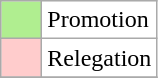<table class="wikitable">
<tr>
<td bgcolor="#B0EE90" width="20"></td>
<td bgcolor="#ffffff" align="left">Promotion</td>
</tr>
<tr>
<td bgcolor="#FFCCCC" width="20"></td>
<td bgcolor="#ffffff" align="left">Relegation</td>
</tr>
<tr>
</tr>
</table>
